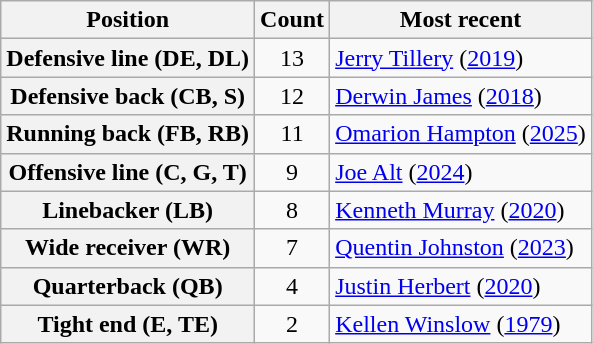<table class="wikitable sortable">
<tr>
<th scope="col">Position</th>
<th scope="col">Count</th>
<th scope="col" class="unsortable">Most recent</th>
</tr>
<tr>
<th scope=row>Defensive line (DE, DL)</th>
<td align="center">13</td>
<td><a href='#'>Jerry Tillery</a> (<a href='#'>2019</a>)</td>
</tr>
<tr>
<th scope=row>Defensive back (CB, S)</th>
<td align="center">12</td>
<td><a href='#'>Derwin James</a> (<a href='#'>2018</a>)</td>
</tr>
<tr>
<th scope=row>Running back (FB, RB)</th>
<td align="center">11</td>
<td><a href='#'>Omarion Hampton</a> (<a href='#'>2025</a>)</td>
</tr>
<tr>
<th scope=row>Offensive line (C, G, T)</th>
<td align="center">9</td>
<td><a href='#'>Joe Alt</a> (<a href='#'>2024</a>)</td>
</tr>
<tr>
<th scope=row>Linebacker (LB)</th>
<td align="center">8</td>
<td><a href='#'>Kenneth Murray</a> (<a href='#'>2020</a>)</td>
</tr>
<tr>
<th scope=row>Wide receiver (WR)</th>
<td align="center">7</td>
<td><a href='#'>Quentin Johnston</a> (<a href='#'>2023</a>)</td>
</tr>
<tr>
<th scope=row>Quarterback (QB)</th>
<td align="center">4</td>
<td><a href='#'>Justin Herbert</a> (<a href='#'>2020</a>)</td>
</tr>
<tr>
<th scope=row>Tight end (E, TE)</th>
<td align="center">2</td>
<td><a href='#'>Kellen Winslow</a> (<a href='#'>1979</a>)</td>
</tr>
</table>
